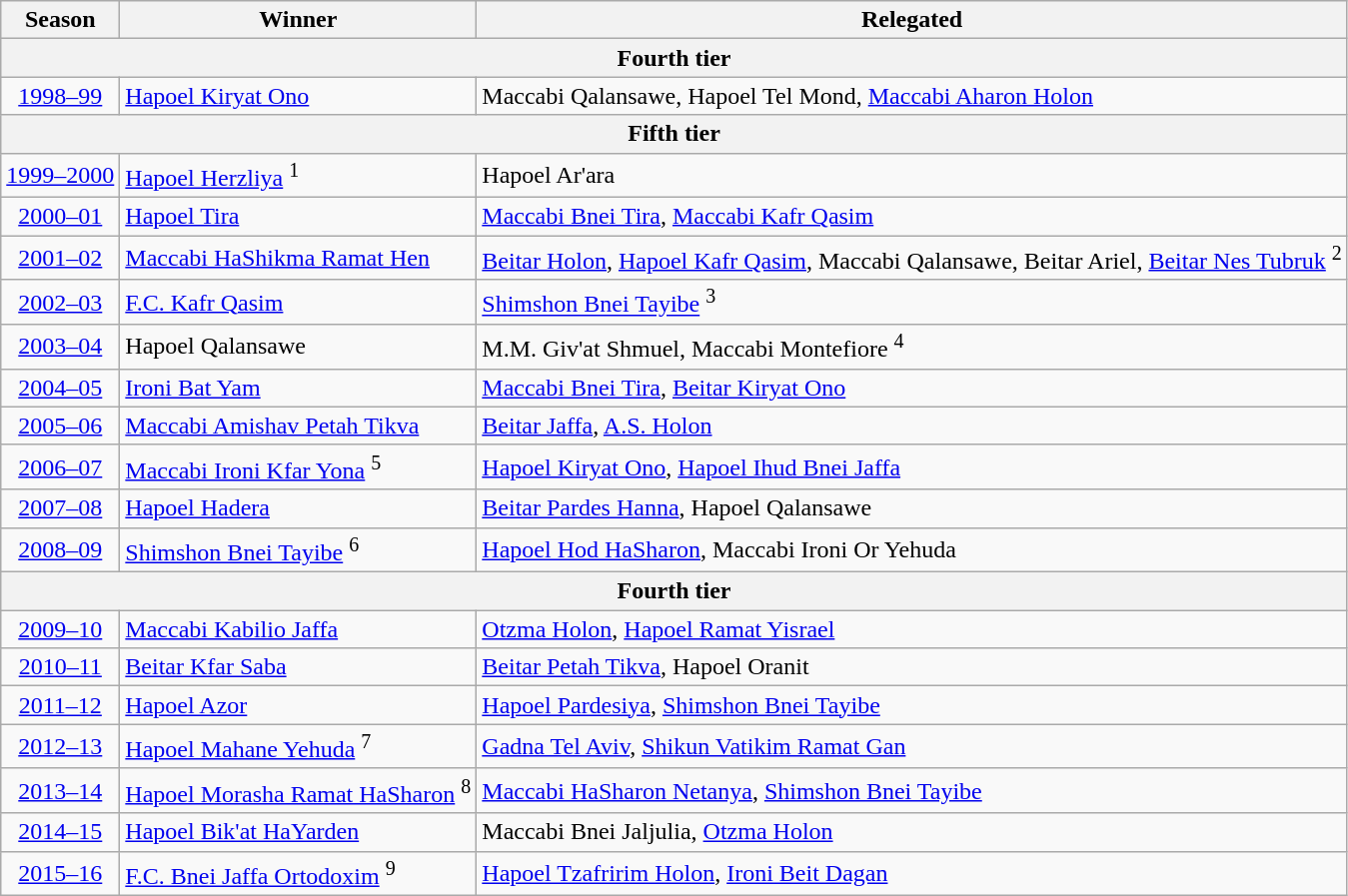<table class="wikitable" style="text-align:left">
<tr>
<th>Season</th>
<th>Winner</th>
<th>Relegated</th>
</tr>
<tr>
<th colspan=3>Fourth tier</th>
</tr>
<tr>
<td align="center"><a href='#'>1998–99</a></td>
<td><a href='#'>Hapoel Kiryat Ono</a></td>
<td>Maccabi Qalansawe, Hapoel Tel Mond, <a href='#'>Maccabi Aharon Holon</a></td>
</tr>
<tr>
<th colspan=3>Fifth tier</th>
</tr>
<tr>
<td align="center"><a href='#'>1999–2000</a></td>
<td><a href='#'>Hapoel Herzliya</a> <sup>1</sup></td>
<td>Hapoel Ar'ara</td>
</tr>
<tr>
<td align="center"><a href='#'>2000–01</a></td>
<td><a href='#'>Hapoel Tira</a></td>
<td><a href='#'>Maccabi Bnei Tira</a>, <a href='#'>Maccabi Kafr Qasim</a></td>
</tr>
<tr>
<td align="center"><a href='#'>2001–02</a></td>
<td><a href='#'>Maccabi HaShikma Ramat Hen</a></td>
<td><a href='#'>Beitar Holon</a>, <a href='#'>Hapoel Kafr Qasim</a>, Maccabi Qalansawe, Beitar Ariel, <a href='#'>Beitar Nes Tubruk</a> <sup>2</sup></td>
</tr>
<tr>
<td align="center"><a href='#'>2002–03</a></td>
<td><a href='#'>F.C. Kafr Qasim</a></td>
<td><a href='#'>Shimshon Bnei Tayibe</a> <sup>3</sup></td>
</tr>
<tr>
<td align="center"><a href='#'>2003–04</a></td>
<td>Hapoel Qalansawe</td>
<td>M.M. Giv'at Shmuel, Maccabi Montefiore <sup>4</sup></td>
</tr>
<tr>
<td align="center"><a href='#'>2004–05</a></td>
<td><a href='#'>Ironi Bat Yam</a></td>
<td><a href='#'>Maccabi Bnei Tira</a>, <a href='#'>Beitar Kiryat Ono</a></td>
</tr>
<tr>
<td align="center"><a href='#'>2005–06</a></td>
<td><a href='#'>Maccabi Amishav Petah Tikva</a></td>
<td><a href='#'>Beitar Jaffa</a>, <a href='#'>A.S. Holon</a></td>
</tr>
<tr>
<td align="center"><a href='#'>2006–07</a></td>
<td><a href='#'>Maccabi Ironi Kfar Yona</a> <sup>5</sup></td>
<td><a href='#'>Hapoel Kiryat Ono</a>, <a href='#'>Hapoel Ihud Bnei Jaffa</a></td>
</tr>
<tr>
<td align="center"><a href='#'>2007–08</a></td>
<td><a href='#'>Hapoel Hadera</a></td>
<td><a href='#'>Beitar Pardes Hanna</a>, Hapoel Qalansawe</td>
</tr>
<tr>
<td align="center"><a href='#'>2008–09</a></td>
<td><a href='#'>Shimshon Bnei Tayibe</a> <sup>6</sup></td>
<td><a href='#'>Hapoel Hod HaSharon</a>, Maccabi Ironi Or Yehuda</td>
</tr>
<tr>
<th colspan=3>Fourth tier</th>
</tr>
<tr>
<td align="center"><a href='#'>2009–10</a></td>
<td><a href='#'>Maccabi Kabilio Jaffa</a></td>
<td><a href='#'>Otzma Holon</a>, <a href='#'>Hapoel Ramat Yisrael</a></td>
</tr>
<tr>
<td align="center"><a href='#'>2010–11</a></td>
<td><a href='#'>Beitar Kfar Saba</a></td>
<td><a href='#'>Beitar Petah Tikva</a>, Hapoel Oranit</td>
</tr>
<tr>
<td align="center"><a href='#'>2011–12</a></td>
<td><a href='#'>Hapoel Azor</a></td>
<td><a href='#'>Hapoel Pardesiya</a>, <a href='#'>Shimshon Bnei Tayibe</a></td>
</tr>
<tr>
<td align="center"><a href='#'>2012–13</a></td>
<td><a href='#'>Hapoel Mahane Yehuda</a> <sup>7</sup></td>
<td><a href='#'>Gadna Tel Aviv</a>, <a href='#'>Shikun Vatikim Ramat Gan</a></td>
</tr>
<tr>
<td align="center"><a href='#'>2013–14</a></td>
<td><a href='#'>Hapoel Morasha Ramat HaSharon</a> <sup>8</sup></td>
<td><a href='#'>Maccabi HaSharon Netanya</a>, <a href='#'>Shimshon Bnei Tayibe</a></td>
</tr>
<tr>
<td align="center"><a href='#'>2014–15</a></td>
<td><a href='#'>Hapoel Bik'at HaYarden</a></td>
<td>Maccabi Bnei Jaljulia, <a href='#'>Otzma Holon</a></td>
</tr>
<tr>
<td align="center"><a href='#'>2015–16</a></td>
<td><a href='#'>F.C. Bnei Jaffa Ortodoxim</a> <sup>9</sup></td>
<td><a href='#'>Hapoel Tzafririm Holon</a>, <a href='#'>Ironi Beit Dagan</a></td>
</tr>
</table>
